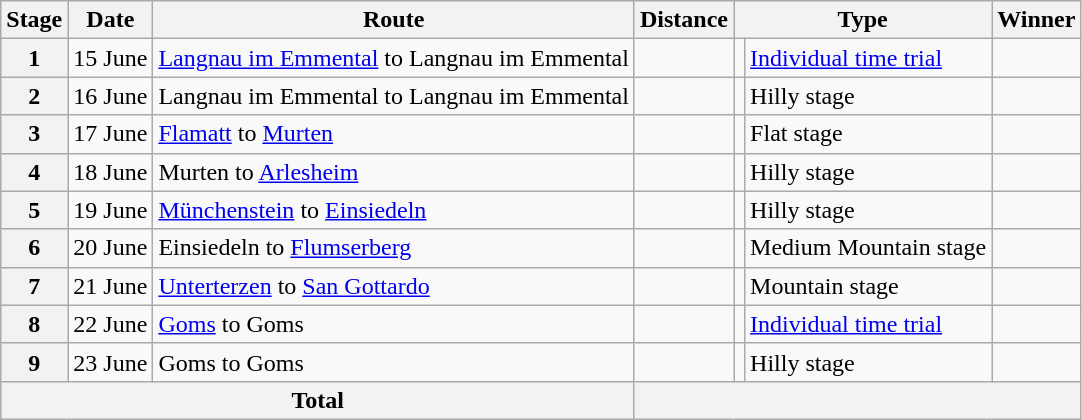<table class="wikitable">
<tr>
<th scope="col">Stage</th>
<th scope="col">Date</th>
<th scope="col">Route</th>
<th scope="col">Distance</th>
<th scope="col" colspan="2">Type</th>
<th scope="col">Winner</th>
</tr>
<tr>
<th scope="col">1</th>
<td style="text-align:right;">15 June</td>
<td><a href='#'>Langnau im Emmental</a> to Langnau im Emmental</td>
<td></td>
<td></td>
<td><a href='#'>Individual time trial</a></td>
<td></td>
</tr>
<tr>
<th scope="col">2</th>
<td style="text-align:right;">16 June</td>
<td>Langnau im Emmental to Langnau im Emmental</td>
<td></td>
<td></td>
<td>Hilly stage</td>
<td></td>
</tr>
<tr>
<th scope="col">3</th>
<td style="text-align:right;">17 June</td>
<td><a href='#'>Flamatt</a> to <a href='#'>Murten</a></td>
<td></td>
<td></td>
<td>Flat stage</td>
<td></td>
</tr>
<tr>
<th scope="col">4</th>
<td style="text-align:right;">18 June</td>
<td>Murten to <a href='#'>Arlesheim</a></td>
<td></td>
<td></td>
<td>Hilly stage</td>
<td></td>
</tr>
<tr>
<th scope="col">5</th>
<td style="text-align:right;">19 June</td>
<td><a href='#'>Münchenstein</a> to <a href='#'>Einsiedeln</a></td>
<td></td>
<td></td>
<td>Hilly stage</td>
<td></td>
</tr>
<tr>
<th scope="col">6</th>
<td style="text-align:right;">20 June</td>
<td>Einsiedeln to <a href='#'>Flumserberg</a></td>
<td></td>
<td></td>
<td>Medium Mountain stage</td>
<td></td>
</tr>
<tr>
<th scope="col">7</th>
<td style="text-align:right;">21 June</td>
<td><a href='#'>Unterterzen</a> to <a href='#'>San Gottardo</a></td>
<td></td>
<td></td>
<td>Mountain stage</td>
<td></td>
</tr>
<tr>
<th scope="col">8</th>
<td style="text-align:right;">22 June</td>
<td><a href='#'>Goms</a> to Goms</td>
<td></td>
<td></td>
<td><a href='#'>Individual time trial</a></td>
<td></td>
</tr>
<tr>
<th scope="col">9</th>
<td style="text-align:right;">23 June</td>
<td>Goms to Goms</td>
<td></td>
<td></td>
<td>Hilly stage</td>
<td></td>
</tr>
<tr>
<th colspan=3>Total</th>
<th colspan=5></th>
</tr>
</table>
